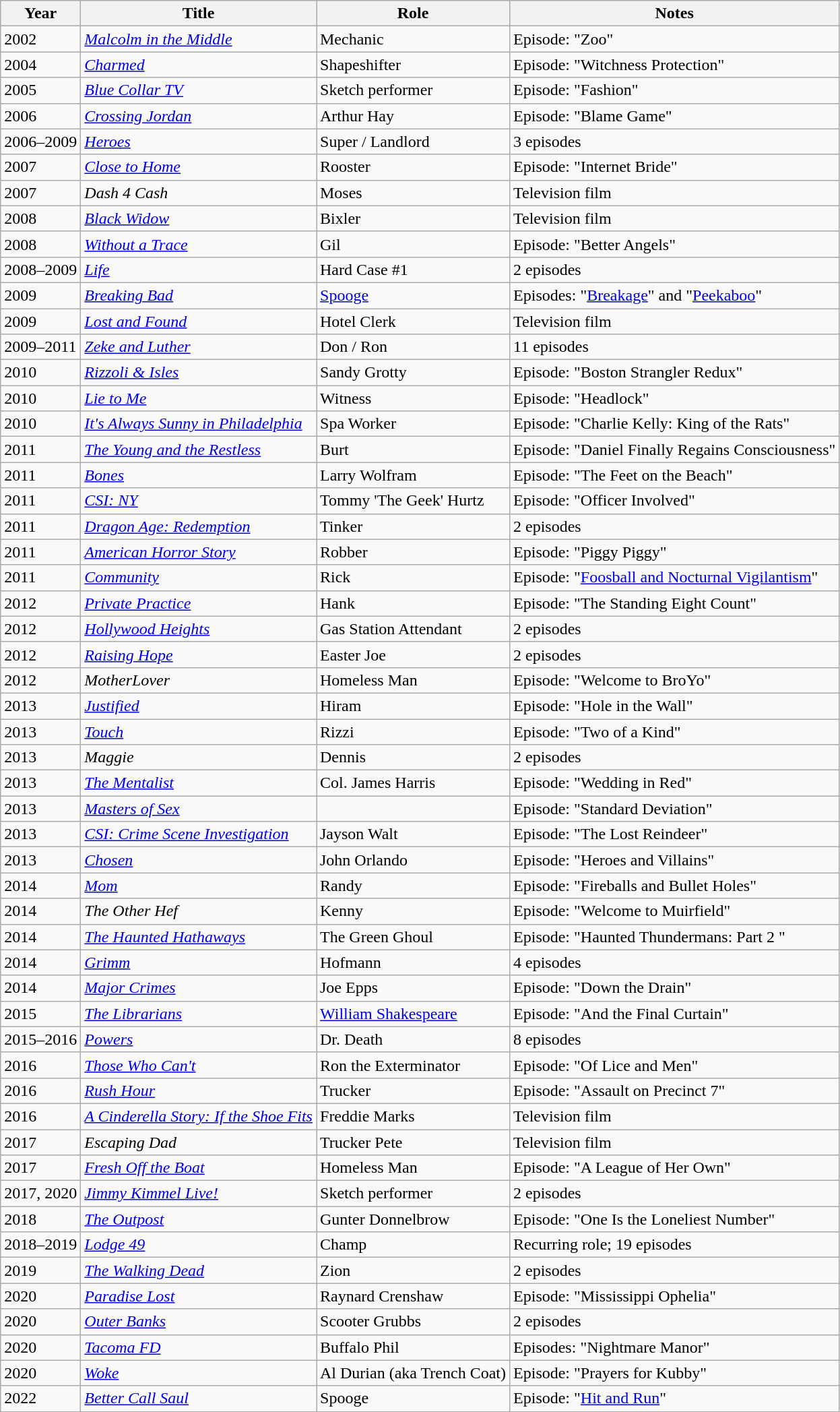<table class="wikitable">
<tr>
<th>Year</th>
<th>Title</th>
<th>Role</th>
<th>Notes</th>
</tr>
<tr>
<td>2002</td>
<td><em><a href='#'>Malcolm in the Middle</a></em></td>
<td>Mechanic</td>
<td>Episode: "Zoo"</td>
</tr>
<tr>
<td>2004</td>
<td><em><a href='#'>Charmed</a></em></td>
<td>Shapeshifter</td>
<td>Episode: "Witchness Protection"</td>
</tr>
<tr>
<td>2005</td>
<td><em><a href='#'>Blue Collar TV</a></em></td>
<td>Sketch performer</td>
<td>Episode: "Fashion"</td>
</tr>
<tr>
<td>2006</td>
<td><em><a href='#'>Crossing Jordan</a></em></td>
<td>Arthur Hay</td>
<td>Episode: "Blame Game"</td>
</tr>
<tr>
<td>2006–2009</td>
<td><a href='#'><em>Heroes</em></a></td>
<td>Super / Landlord</td>
<td>3 episodes</td>
</tr>
<tr>
<td>2007</td>
<td><a href='#'><em>Close to Home</em></a></td>
<td>Rooster</td>
<td>Episode: "Internet Bride"</td>
</tr>
<tr>
<td>2007</td>
<td><em>Dash 4 Cash</em></td>
<td>Moses</td>
<td>Television film</td>
</tr>
<tr>
<td>2008</td>
<td><a href='#'><em>Black Widow</em></a></td>
<td>Bixler</td>
<td>Television film</td>
</tr>
<tr>
<td>2008</td>
<td><em><a href='#'>Without a Trace</a></em></td>
<td>Gil</td>
<td>Episode: "Better Angels"</td>
</tr>
<tr>
<td>2008–2009</td>
<td><a href='#'><em>Life</em></a></td>
<td>Hard Case #1</td>
<td>2 episodes</td>
</tr>
<tr>
<td>2009</td>
<td><em><a href='#'>Breaking Bad</a></em></td>
<td><a href='#'>Spooge</a></td>
<td>Episodes: "<a href='#'>Breakage</a>" and "<a href='#'>Peekaboo</a>"</td>
</tr>
<tr>
<td>2009</td>
<td><a href='#'><em>Lost and Found</em></a></td>
<td>Hotel Clerk</td>
<td>Television film</td>
</tr>
<tr>
<td>2009–2011</td>
<td><em><a href='#'>Zeke and Luther</a></em></td>
<td>Don / Ron</td>
<td>11 episodes</td>
</tr>
<tr>
<td>2010</td>
<td><em><a href='#'>Rizzoli & Isles</a></em></td>
<td>Sandy Grotty</td>
<td>Episode: "Boston Strangler Redux"</td>
</tr>
<tr>
<td>2010</td>
<td><a href='#'><em>Lie to Me</em></a></td>
<td>Witness</td>
<td>Episode: "Headlock"</td>
</tr>
<tr>
<td>2010</td>
<td><em><a href='#'>It's Always Sunny in Philadelphia</a></em></td>
<td>Spa Worker</td>
<td>Episode: "Charlie Kelly: King of the Rats"</td>
</tr>
<tr>
<td>2011</td>
<td><em><a href='#'>The Young and the Restless</a></em></td>
<td>Burt</td>
<td>Episode: "Daniel Finally Regains Consciousness"</td>
</tr>
<tr>
<td>2011</td>
<td><a href='#'><em>Bones</em></a></td>
<td>Larry Wolfram</td>
<td>Episode: "The Feet on the Beach"</td>
</tr>
<tr>
<td>2011</td>
<td><em><a href='#'>CSI: NY</a></em></td>
<td>Tommy 'The Geek' Hurtz</td>
<td>Episode: "Officer Involved"</td>
</tr>
<tr>
<td>2011</td>
<td><em><a href='#'>Dragon Age: Redemption</a></em></td>
<td>Tinker</td>
<td>2 episodes</td>
</tr>
<tr>
<td>2011</td>
<td><em><a href='#'>American Horror Story</a></em></td>
<td>Robber</td>
<td>Episode: "Piggy Piggy"</td>
</tr>
<tr>
<td>2011</td>
<td><a href='#'><em>Community</em></a></td>
<td>Rick</td>
<td>Episode: "<a href='#'>Foosball and Nocturnal Vigilantism</a>"</td>
</tr>
<tr>
<td>2012</td>
<td><a href='#'><em>Private Practice</em></a></td>
<td>Hank</td>
<td>Episode: "The Standing Eight Count"</td>
</tr>
<tr>
<td>2012</td>
<td><a href='#'><em>Hollywood Heights</em></a></td>
<td>Gas Station Attendant</td>
<td>2 episodes</td>
</tr>
<tr>
<td>2012</td>
<td><em><a href='#'>Raising Hope</a></em></td>
<td>Easter Joe</td>
<td>2 episodes</td>
</tr>
<tr>
<td>2012</td>
<td><em>MotherLover</em></td>
<td>Homeless Man</td>
<td>Episode: "Welcome to BroYo"</td>
</tr>
<tr>
<td>2013</td>
<td><a href='#'><em>Justified</em></a></td>
<td>Hiram</td>
<td>Episode: "Hole in the Wall"</td>
</tr>
<tr>
<td>2013</td>
<td><a href='#'><em>Touch</em></a></td>
<td>Rizzi</td>
<td>Episode: "Two of a Kind"</td>
</tr>
<tr>
<td>2013</td>
<td><em>Maggie</em></td>
<td>Dennis</td>
<td>2 episodes</td>
</tr>
<tr>
<td>2013</td>
<td><em><a href='#'>The Mentalist</a></em></td>
<td>Col. James Harris</td>
<td>Episode: "Wedding in Red"</td>
</tr>
<tr>
<td>2013</td>
<td><em><a href='#'>Masters of Sex</a></em></td>
<td></td>
<td>Episode: "Standard Deviation"</td>
</tr>
<tr>
<td>2013</td>
<td><em><a href='#'>CSI: Crime Scene Investigation</a></em></td>
<td>Jayson Walt</td>
<td>Episode: "The Lost Reindeer"</td>
</tr>
<tr>
<td>2013</td>
<td><a href='#'><em>Chosen</em></a></td>
<td>John Orlando</td>
<td>Episode: "Heroes and Villains"</td>
</tr>
<tr>
<td>2014</td>
<td><a href='#'><em>Mom</em></a></td>
<td>Randy</td>
<td>Episode: "Fireballs and Bullet Holes"</td>
</tr>
<tr>
<td>2014</td>
<td><em>The Other Hef</em></td>
<td>Kenny</td>
<td>Episode: "Welcome to Muirfield"</td>
</tr>
<tr>
<td>2014</td>
<td><em><a href='#'>The Haunted Hathaways</a></em></td>
<td>The Green Ghoul</td>
<td>Episode: "Haunted Thundermans: Part 2 "</td>
</tr>
<tr>
<td>2014</td>
<td><a href='#'><em>Grimm</em></a></td>
<td>Hofmann</td>
<td>4 episodes</td>
</tr>
<tr>
<td>2014</td>
<td><a href='#'><em>Major Crimes</em></a></td>
<td>Joe Epps</td>
<td>Episode: "Down the Drain"</td>
</tr>
<tr>
<td>2015</td>
<td><a href='#'><em>The Librarians</em></a></td>
<td><a href='#'>William Shakespeare</a></td>
<td>Episode: "And the Final Curtain"</td>
</tr>
<tr>
<td>2015–2016</td>
<td><a href='#'><em>Powers</em></a></td>
<td>Dr. Death</td>
<td>8 episodes</td>
</tr>
<tr>
<td>2016</td>
<td><em><a href='#'>Those Who Can't</a></em></td>
<td>Ron the Exterminator</td>
<td>Episode: "Of Lice and Men"</td>
</tr>
<tr>
<td>2016</td>
<td><a href='#'><em>Rush Hour</em></a></td>
<td>Trucker</td>
<td>Episode: "Assault on Precinct 7"</td>
</tr>
<tr>
<td>2016</td>
<td><em><a href='#'>A Cinderella Story: If the Shoe Fits</a></em></td>
<td>Freddie Marks</td>
<td>Television film</td>
</tr>
<tr>
<td>2017</td>
<td><em>Escaping Dad</em></td>
<td>Trucker Pete</td>
<td>Television film</td>
</tr>
<tr>
<td>2017</td>
<td><em><a href='#'>Fresh Off the Boat</a></em></td>
<td>Homeless Man</td>
<td>Episode: "A League of Her Own"</td>
</tr>
<tr>
<td>2017, 2020</td>
<td><em><a href='#'>Jimmy Kimmel Live!</a></em></td>
<td>Sketch performer</td>
<td>2 episodes</td>
</tr>
<tr>
<td>2018</td>
<td><a href='#'><em>The Outpost</em></a></td>
<td>Gunter Donnelbrow</td>
<td>Episode: "One Is the Loneliest Number"</td>
</tr>
<tr>
<td>2018–2019</td>
<td><em><a href='#'>Lodge 49</a></em></td>
<td>Champ</td>
<td>Recurring role; 19 episodes</td>
</tr>
<tr>
<td>2019</td>
<td><em><a href='#'>The Walking Dead</a></em></td>
<td>Zion</td>
<td>2 episodes</td>
</tr>
<tr>
<td>2020</td>
<td><a href='#'><em>Paradise Lost</em></a></td>
<td>Raynard Crenshaw</td>
<td>Episode: "Mississippi Ophelia"</td>
</tr>
<tr>
<td>2020</td>
<td><a href='#'><em>Outer Banks</em></a></td>
<td>Scooter Grubbs</td>
<td>2 episodes</td>
</tr>
<tr>
<td>2020</td>
<td><em><a href='#'>Tacoma FD</a></em></td>
<td>Buffalo Phil</td>
<td>Episodes: "Nightmare Manor"</td>
</tr>
<tr>
<td>2020</td>
<td><a href='#'><em>Woke</em></a></td>
<td>Al Durian (aka Trench Coat)</td>
<td>Episode: "Prayers for Kubby"</td>
</tr>
<tr>
<td>2022</td>
<td><em><a href='#'>Better Call Saul</a></em></td>
<td>Spooge</td>
<td>Episode: "<a href='#'>Hit and Run</a>"</td>
</tr>
</table>
